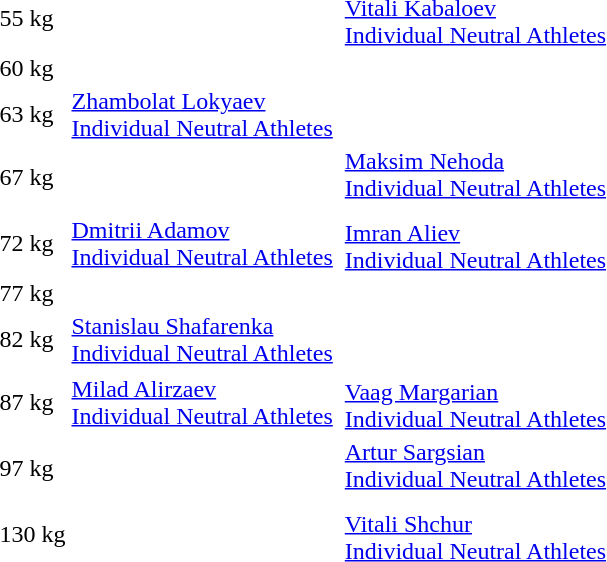<table>
<tr>
<td rowspan=2>55 kg<br></td>
<td rowspan=2></td>
<td rowspan=2></td>
<td></td>
</tr>
<tr>
<td><a href='#'>Vitali Kabaloev</a><br><a href='#'>Individual Neutral Athletes</a></td>
</tr>
<tr>
<td rowspan=2>60 kg<br></td>
<td rowspan=2></td>
<td rowspan=2></td>
<td></td>
</tr>
<tr>
<td></td>
</tr>
<tr>
<td rowspan=2>63 kg<br></td>
<td rowspan=2><a href='#'>Zhambolat Lokyaev</a><br><a href='#'>Individual Neutral Athletes</a></td>
<td rowspan=2></td>
<td></td>
</tr>
<tr>
<td></td>
</tr>
<tr>
<td rowspan=2>67 kg<br></td>
<td rowspan=2></td>
<td rowspan=2></td>
<td><a href='#'>Maksim Nehoda</a><br><a href='#'>Individual Neutral Athletes</a></td>
</tr>
<tr>
<td></td>
</tr>
<tr>
<td rowspan=2>72 kg<br></td>
<td rowspan=2><a href='#'>Dmitrii Adamov</a><br><a href='#'>Individual Neutral Athletes</a></td>
<td rowspan=2></td>
<td></td>
</tr>
<tr>
<td><a href='#'>Imran Aliev</a><br><a href='#'>Individual Neutral Athletes</a></td>
</tr>
<tr>
<td rowspan=2>77 kg<br></td>
<td rowspan=2></td>
<td rowspan=2></td>
<td></td>
</tr>
<tr>
<td></td>
</tr>
<tr>
<td rowspan=2>82 kg<br></td>
<td rowspan=2><a href='#'>Stanislau Shafarenka</a><br><a href='#'>Individual Neutral Athletes</a></td>
<td rowspan=2></td>
<td></td>
</tr>
<tr>
<td></td>
</tr>
<tr>
<td rowspan=2>87 kg<br></td>
<td rowspan=2><a href='#'>Milad Alirzaev</a><br><a href='#'>Individual Neutral Athletes</a></td>
<td rowspan=2></td>
<td></td>
</tr>
<tr>
<td><a href='#'>Vaag Margarian</a><br><a href='#'>Individual Neutral Athletes</a></td>
</tr>
<tr>
<td rowspan=2>97 kg<br></td>
<td rowspan=2></td>
<td rowspan=2></td>
<td><a href='#'>Artur Sargsian</a><br><a href='#'>Individual Neutral Athletes</a></td>
</tr>
<tr>
<td></td>
</tr>
<tr>
<td rowspan=2>130 kg<br></td>
<td rowspan=2></td>
<td rowspan=2></td>
<td></td>
</tr>
<tr>
<td><a href='#'>Vitali Shchur</a><br><a href='#'>Individual Neutral Athletes</a></td>
</tr>
</table>
